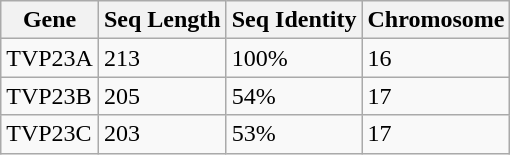<table class="wikitable">
<tr>
<th>Gene</th>
<th>Seq Length</th>
<th>Seq Identity</th>
<th>Chromosome</th>
</tr>
<tr>
<td>TVP23A</td>
<td>213</td>
<td>100%</td>
<td>16</td>
</tr>
<tr>
<td>TVP23B</td>
<td>205</td>
<td>54%</td>
<td>17</td>
</tr>
<tr>
<td>TVP23C</td>
<td>203</td>
<td>53%</td>
<td>17</td>
</tr>
</table>
